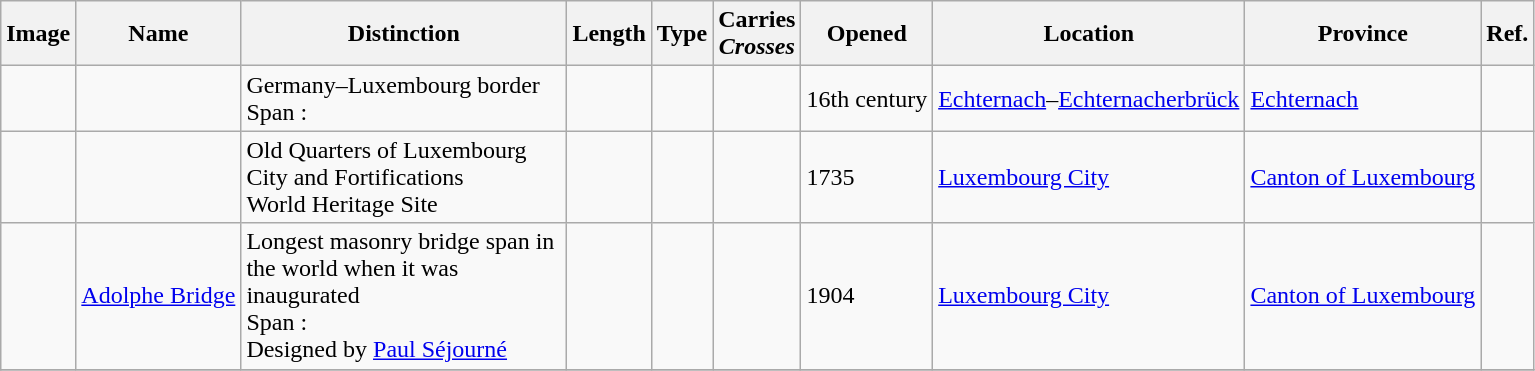<table class="wikitable  static-row-numbers static-row-header-text">
<tr>
<th class="unsortable">Image</th>
<th scope=col>Name</th>
<th scope=col width="210">Distinction</th>
<th scope=col>Length</th>
<th scope=col>Type</th>
<th scope=col>Carries<br><em>Crosses</em></th>
<th scope=col>Opened</th>
<th scope=col>Location</th>
<th scope=col>Province</th>
<th class="unsortable">Ref.</th>
</tr>
<tr>
<td></td>
<td></td>
<td>Germany–Luxembourg border<br>Span : </td>
<td></td>
<td><small></small></td>
<td></td>
<td>16th century</td>
<td><a href='#'>Echternach</a>–<a href='#'>Echternacherbrück</a><br><small></small></td>
<td><a href='#'>Echternach</a><br></td>
<td></td>
</tr>
<tr>
<td></td>
<td></td>
<td>Old Quarters of Luxembourg City and Fortifications<br> World Heritage Site</td>
<td></td>
<td><small></small></td>
<td></td>
<td>1735</td>
<td><a href='#'>Luxembourg City</a><br><small></small></td>
<td><a href='#'>Canton of Luxembourg</a></td>
<td><br></td>
</tr>
<tr>
<td></td>
<td><a href='#'>Adolphe Bridge</a></td>
<td>Longest masonry bridge span in the world when it was inaugurated<br>Span : <br>Designed by <a href='#'>Paul Séjourné</a></td>
<td></td>
<td><small></small></td>
<td></td>
<td>1904</td>
<td><a href='#'>Luxembourg City</a><br><small></small></td>
<td><a href='#'>Canton of Luxembourg</a></td>
<td><br><br></td>
</tr>
<tr>
</tr>
</table>
